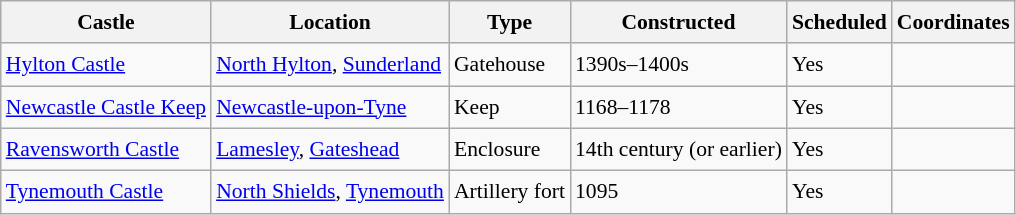<table class="wikitable sortable" style="font-size:90%;border:0px;text-align:left;line-height:150%;">
<tr>
<th>Castle</th>
<th>Location</th>
<th>Type</th>
<th>Constructed</th>
<th>Scheduled</th>
<th class="unsortable">Coordinates</th>
</tr>
<tr>
<td><a href='#'>Hylton Castle</a></td>
<td><a href='#'>North Hylton</a>, <a href='#'>Sunderland</a></td>
<td>Gatehouse</td>
<td>1390s–1400s</td>
<td>Yes</td>
<td></td>
</tr>
<tr>
<td><a href='#'>Newcastle Castle Keep</a></td>
<td><a href='#'>Newcastle-upon-Tyne</a></td>
<td>Keep</td>
<td>1168–1178</td>
<td>Yes</td>
<td></td>
</tr>
<tr>
<td><a href='#'>Ravensworth Castle</a></td>
<td><a href='#'>Lamesley</a>, <a href='#'>Gateshead</a></td>
<td>Enclosure</td>
<td>14th century (or earlier)</td>
<td>Yes</td>
<td></td>
</tr>
<tr>
<td><a href='#'>Tynemouth Castle</a></td>
<td><a href='#'>North Shields</a>, <a href='#'>Tynemouth</a></td>
<td>Artillery fort</td>
<td>1095</td>
<td>Yes</td>
<td></td>
</tr>
</table>
